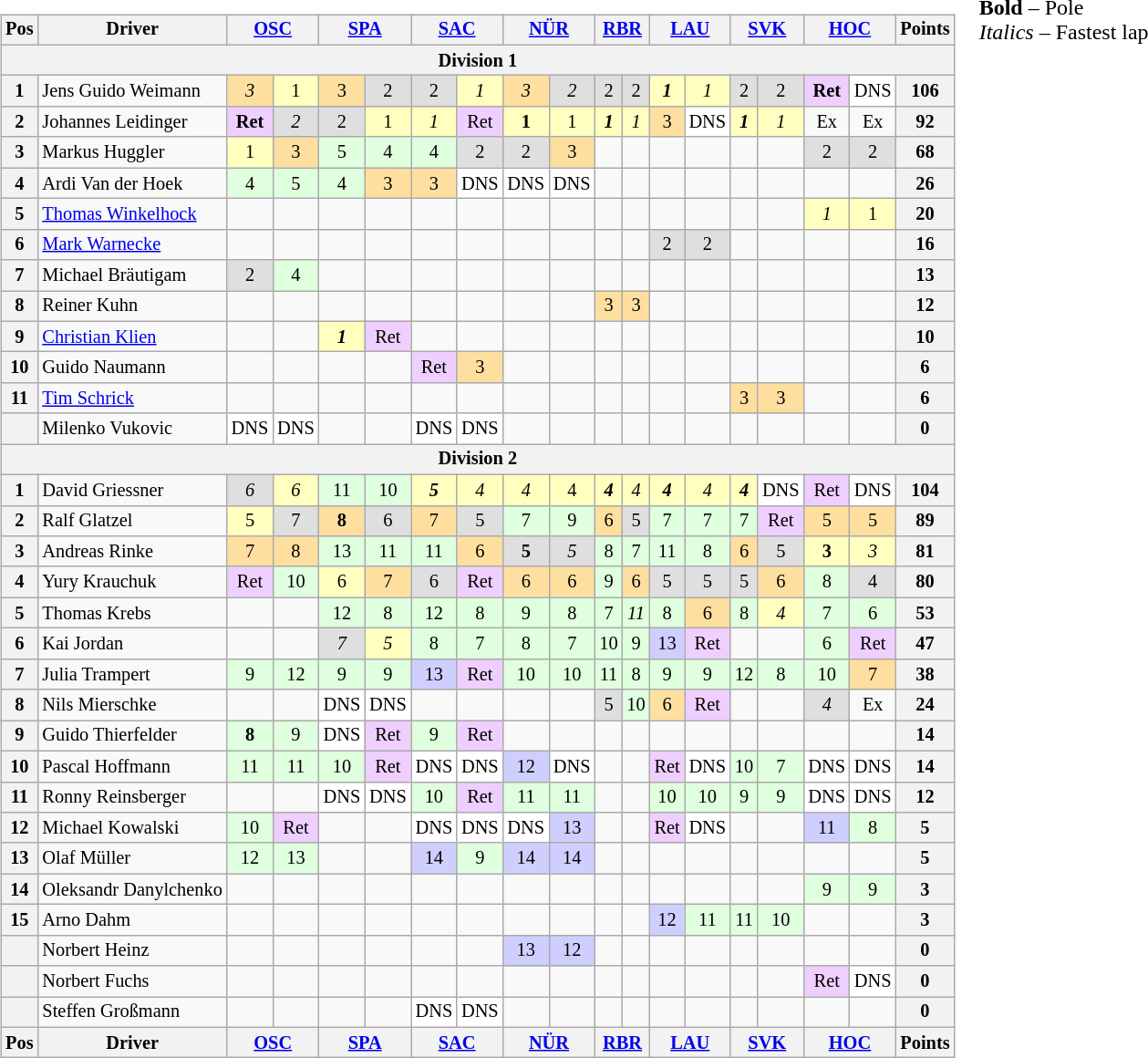<table>
<tr>
<td><br><table class="wikitable" style="font-size:85%; text-align:center">
<tr style="background:#f9f9f9" valign="top">
<th valign="middle">Pos</th>
<th valign="middle">Driver</th>
<th colspan=2><a href='#'>OSC</a><br></th>
<th colspan=2><a href='#'>SPA</a><br></th>
<th colspan=2><a href='#'>SAC</a><br></th>
<th colspan=2><a href='#'>NÜR</a><br></th>
<th colspan=2><a href='#'>RBR</a><br></th>
<th colspan=2><a href='#'>LAU</a><br></th>
<th colspan=2><a href='#'>SVK</a><br></th>
<th colspan=2><a href='#'>HOC</a><br></th>
<th valign="middle">Points</th>
</tr>
<tr>
<th colspan=19>Division 1</th>
</tr>
<tr>
<th>1</th>
<td align="left"> Jens Guido Weimann</td>
<td style="background:#FFDF9F;"><em>3</em></td>
<td style="background:#FFFFBF;">1</td>
<td style="background:#FFDF9F;">3</td>
<td style="background:#DFDFDF;">2</td>
<td style="background:#DFDFDF;">2</td>
<td style="background:#FFFFBF;"><em>1</em></td>
<td style="background:#FFDF9F;"><em>3</em></td>
<td style="background:#DFDFDF;"><em>2</em></td>
<td style="background:#DFDFDF;">2</td>
<td style="background:#DFDFDF;">2</td>
<td style="background:#FFFFBF;"><strong><em>1</em></strong></td>
<td style="background:#FFFFBF;"><em>1</em></td>
<td style="background:#DFDFDF;">2</td>
<td style="background:#DFDFDF;">2</td>
<td style="background:#EFCFFF;"><strong>Ret</strong></td>
<td style="background:#FFFFFF;">DNS</td>
<th>106</th>
</tr>
<tr>
<th>2</th>
<td align="left"> Johannes Leidinger</td>
<td style="background:#EFCFFF;"><strong>Ret</strong></td>
<td style="background:#DFDFDF;"><em>2</em></td>
<td style="background:#DFDFDF;">2</td>
<td style="background:#FFFFBF;">1</td>
<td style="background:#FFFFBF;"><em>1</em></td>
<td style="background:#EFCFFF;">Ret</td>
<td style="background:#FFFFBF;"><strong>1</strong></td>
<td style="background:#FFFFBF;">1</td>
<td style="background:#FFFFBF;"><strong><em>1</em></strong></td>
<td style="background:#FFFFBF;"><em>1</em></td>
<td style="background:#FFDF9F;">3</td>
<td style="background:#FFFFFF;">DNS</td>
<td style="background:#FFFFBF;"><strong><em>1</em></strong></td>
<td style="background:#FFFFBF;"><em>1</em></td>
<td>Ex</td>
<td>Ex</td>
<th>92</th>
</tr>
<tr>
<th>3</th>
<td align="left"> Markus Huggler</td>
<td style="background:#FFFFBF;">1</td>
<td style="background:#FFDF9F;">3</td>
<td style="background:#DFFFDF;">5</td>
<td style="background:#DFFFDF;">4</td>
<td style="background:#DFFFDF;">4</td>
<td style="background:#DFDFDF;">2</td>
<td style="background:#DFDFDF;">2</td>
<td style="background:#FFDF9F;">3</td>
<td></td>
<td></td>
<td></td>
<td></td>
<td></td>
<td></td>
<td style="background:#DFDFDF;">2</td>
<td style="background:#DFDFDF;">2</td>
<th>68</th>
</tr>
<tr>
<th>4</th>
<td align="left"> Ardi Van der Hoek</td>
<td style="background:#DFFFDF;">4</td>
<td style="background:#DFFFDF;">5</td>
<td style="background:#DFFFDF;">4</td>
<td style="background:#FFDF9F;">3</td>
<td style="background:#FFDF9F;">3</td>
<td style="background:#FFFFFF;">DNS</td>
<td style="background:#FFFFFF;">DNS</td>
<td style="background:#FFFFFF;">DNS</td>
<td></td>
<td></td>
<td></td>
<td></td>
<td></td>
<td></td>
<td></td>
<td></td>
<th>26</th>
</tr>
<tr>
<th>5</th>
<td align="left"> <a href='#'>Thomas Winkelhock</a></td>
<td></td>
<td></td>
<td></td>
<td></td>
<td></td>
<td></td>
<td></td>
<td></td>
<td></td>
<td></td>
<td></td>
<td></td>
<td></td>
<td></td>
<td style="background:#FFFFBF;"><em>1</em></td>
<td style="background:#FFFFBF;">1</td>
<th>20</th>
</tr>
<tr>
<th>6</th>
<td align="left"> <a href='#'>Mark Warnecke</a></td>
<td></td>
<td></td>
<td></td>
<td></td>
<td></td>
<td></td>
<td></td>
<td></td>
<td></td>
<td></td>
<td style="background:#DFDFDF;">2</td>
<td style="background:#DFDFDF;">2</td>
<td></td>
<td></td>
<td></td>
<td></td>
<th>16</th>
</tr>
<tr>
<th>7</th>
<td align="left"> Michael Bräutigam</td>
<td style="background:#DFDFDF;">2</td>
<td style="background:#DFFFDF;">4</td>
<td></td>
<td></td>
<td></td>
<td></td>
<td></td>
<td></td>
<td></td>
<td></td>
<td></td>
<td></td>
<td></td>
<td></td>
<td></td>
<td></td>
<th>13</th>
</tr>
<tr>
<th>8</th>
<td align="left"> Reiner Kuhn</td>
<td></td>
<td></td>
<td></td>
<td></td>
<td></td>
<td></td>
<td></td>
<td></td>
<td style="background:#FFDF9F;">3</td>
<td style="background:#FFDF9F;">3</td>
<td></td>
<td></td>
<td></td>
<td></td>
<td></td>
<td></td>
<th>12</th>
</tr>
<tr>
<th>9</th>
<td align="left"> <a href='#'>Christian Klien</a></td>
<td></td>
<td></td>
<td style="background:#FFFFBF;"><strong><em>1</em></strong></td>
<td style="background:#EFCFFF;">Ret</td>
<td></td>
<td></td>
<td></td>
<td></td>
<td></td>
<td></td>
<td></td>
<td></td>
<td></td>
<td></td>
<td></td>
<td></td>
<th>10</th>
</tr>
<tr>
<th>10</th>
<td align="left"> Guido Naumann</td>
<td></td>
<td></td>
<td></td>
<td></td>
<td style="background:#EFCFFF;">Ret</td>
<td style="background:#FFDF9F;">3</td>
<td></td>
<td></td>
<td></td>
<td></td>
<td></td>
<td></td>
<td></td>
<td></td>
<td></td>
<td></td>
<th>6</th>
</tr>
<tr>
<th>11</th>
<td align="left"> <a href='#'>Tim Schrick</a></td>
<td></td>
<td></td>
<td></td>
<td></td>
<td></td>
<td></td>
<td></td>
<td></td>
<td></td>
<td></td>
<td></td>
<td></td>
<td style="background:#FFDF9F;">3</td>
<td style="background:#FFDF9F;">3</td>
<td></td>
<td></td>
<th>6</th>
</tr>
<tr>
<th></th>
<td align="left"> Milenko Vukovic</td>
<td style="background:#FFFFFF;">DNS</td>
<td style="background:#FFFFFF;">DNS</td>
<td></td>
<td></td>
<td style="background:#FFFFFF;">DNS</td>
<td style="background:#FFFFFF;">DNS</td>
<td></td>
<td></td>
<td></td>
<td></td>
<td></td>
<td></td>
<td></td>
<td></td>
<td></td>
<td></td>
<th>0</th>
</tr>
<tr>
<th colspan=19>Division 2</th>
</tr>
<tr>
<th>1</th>
<td align="left"> David Griessner</td>
<td style="background:#DFDFDF;"><em>6</em></td>
<td style="background:#FFFFBF;"><em>6</em></td>
<td style="background:#DFFFDF;">11</td>
<td style="background:#DFFFDF;">10</td>
<td style="background:#FFFFBF;"><strong><em>5</em></strong></td>
<td style="background:#FFFFBF;"><em>4</em></td>
<td style="background:#FFFFBF;"><em>4</em></td>
<td style="background:#FFFFBF;">4</td>
<td style="background:#FFFFBF;"><strong><em>4</em></strong></td>
<td style="background:#FFFFBF;"><em>4</em></td>
<td style="background:#FFFFBF;"><strong><em>4</em></strong></td>
<td style="background:#FFFFBF;"><em>4</em></td>
<td style="background:#FFFFBF;"><strong><em>4</em></strong></td>
<td style="background:#FFFFFF;">DNS</td>
<td style="background:#EFCFFF;">Ret</td>
<td style="background:#FFFFFF;">DNS</td>
<th>104</th>
</tr>
<tr>
<th>2</th>
<td align="left"> Ralf Glatzel</td>
<td style="background:#FFFFBF;">5</td>
<td style="background:#DFDFDF;">7</td>
<td style="background:#FFDF9F;"><strong>8</strong></td>
<td style="background:#DFDFDF;">6</td>
<td style="background:#FFDF9F;">7</td>
<td style="background:#DFDFDF;">5</td>
<td style="background:#DFFFDF;">7</td>
<td style="background:#DFFFDF;">9</td>
<td style="background:#FFDF9F;">6</td>
<td style="background:#DFDFDF;">5</td>
<td style="background:#DFFFDF;">7</td>
<td style="background:#DFFFDF;">7</td>
<td style="background:#DFFFDF;">7</td>
<td style="background:#EFCFFF;">Ret</td>
<td style="background:#FFDF9F;">5</td>
<td style="background:#FFDF9F;">5</td>
<th>89</th>
</tr>
<tr>
<th>3</th>
<td align="left"> Andreas Rinke</td>
<td style="background:#FFDF9F;">7</td>
<td style="background:#FFDF9F;">8</td>
<td style="background:#DFFFDF;">13</td>
<td style="background:#DFFFDF;">11</td>
<td style="background:#DFFFDF;">11</td>
<td style="background:#FFDF9F;">6</td>
<td style="background:#DFDFDF;"><strong>5</strong></td>
<td style="background:#DFDFDF;"><em>5</em></td>
<td style="background:#DFFFDF;">8</td>
<td style="background:#DFFFDF;">7</td>
<td style="background:#DFFFDF;">11</td>
<td style="background:#DFFFDF;">8</td>
<td style="background:#FFDF9F;">6</td>
<td style="background:#DFDFDF;">5</td>
<td style="background:#FFFFBF;"><strong>3</strong></td>
<td style="background:#FFFFBF;"><em>3</em></td>
<th>81</th>
</tr>
<tr>
<th>4</th>
<td align="left"> Yury Krauchuk</td>
<td style="background:#EFCFFF;">Ret</td>
<td style="background:#DFFFDF;">10</td>
<td style="background:#FFFFBF;">6</td>
<td style="background:#FFDF9F;">7</td>
<td style="background:#DFDFDF;">6</td>
<td style="background:#EFCFFF;">Ret</td>
<td style="background:#FFDF9F;">6</td>
<td style="background:#FFDF9F;">6</td>
<td style="background:#DFFFDF;">9</td>
<td style="background:#FFDF9F;">6</td>
<td style="background:#DFDFDF;">5</td>
<td style="background:#DFDFDF;">5</td>
<td style="background:#DFDFDF;">5</td>
<td style="background:#FFDF9F;">6</td>
<td style="background:#DFFFDF;">8</td>
<td style="background:#DFDFDF;">4</td>
<th>80</th>
</tr>
<tr>
<th>5</th>
<td align="left"> Thomas Krebs</td>
<td></td>
<td></td>
<td style="background:#DFFFDF;">12</td>
<td style="background:#DFFFDF;">8</td>
<td style="background:#DFFFDF;">12</td>
<td style="background:#DFFFDF;">8</td>
<td style="background:#DFFFDF;">9</td>
<td style="background:#DFFFDF;">8</td>
<td style="background:#DFFFDF;">7</td>
<td style="background:#DFFFDF;"><em>11</em></td>
<td style="background:#DFFFDF;">8</td>
<td style="background:#FFDF9F;">6</td>
<td style="background:#DFFFDF;">8</td>
<td style="background:#FFFFBF;"><em>4</em></td>
<td style="background:#DFFFDF;">7</td>
<td style="background:#DFFFDF;">6</td>
<th>53</th>
</tr>
<tr>
<th>6</th>
<td align="left"> Kai Jordan</td>
<td></td>
<td></td>
<td style="background:#DFDFDF;"><em>7</em></td>
<td style="background:#FFFFBF;"><em>5</em></td>
<td style="background:#DFFFDF;">8</td>
<td style="background:#DFFFDF;">7</td>
<td style="background:#DFFFDF;">8</td>
<td style="background:#DFFFDF;">7</td>
<td style="background:#DFFFDF;">10</td>
<td style="background:#DFFFDF;">9</td>
<td style="background:#CFCFFF;">13</td>
<td style="background:#EFCFFF;">Ret</td>
<td></td>
<td></td>
<td style="background:#DFFFDF;">6</td>
<td style="background:#EFCFFF;">Ret</td>
<th>47</th>
</tr>
<tr>
<th>7</th>
<td align="left"> Julia Trampert</td>
<td style="background:#DFFFDF;">9</td>
<td style="background:#DFFFDF;">12</td>
<td style="background:#DFFFDF;">9</td>
<td style="background:#DFFFDF;">9</td>
<td style="background:#CFCFFF;">13</td>
<td style="background:#EFCFFF;">Ret</td>
<td style="background:#DFFFDF;">10</td>
<td style="background:#DFFFDF;">10</td>
<td style="background:#DFFFDF;">11</td>
<td style="background:#DFFFDF;">8</td>
<td style="background:#DFFFDF;">9</td>
<td style="background:#DFFFDF;">9</td>
<td style="background:#DFFFDF;">12</td>
<td style="background:#DFFFDF;">8</td>
<td style="background:#DFFFDF;">10</td>
<td style="background:#FFDF9F;">7</td>
<th>38</th>
</tr>
<tr>
<th>8</th>
<td align="left"> Nils Mierschke</td>
<td></td>
<td></td>
<td style="background:#FFFFFF;">DNS</td>
<td style="background:#FFFFFF;">DNS</td>
<td></td>
<td></td>
<td></td>
<td></td>
<td style="background:#DFDFDF;">5</td>
<td style="background:#DFFFDF;">10</td>
<td style="background:#FFDF9F;">6</td>
<td style="background:#EFCFFF;">Ret</td>
<td></td>
<td></td>
<td style="background:#DFDFDF;"><em>4</em></td>
<td>Ex</td>
<th>24</th>
</tr>
<tr>
<th>9</th>
<td align="left"> Guido Thierfelder</td>
<td style="background:#DFFFDF;"><strong>8</strong></td>
<td style="background:#DFFFDF;">9</td>
<td style="background:#FFFFFF;">DNS</td>
<td style="background:#EFCFFF;">Ret</td>
<td style="background:#DFFFDF;">9</td>
<td style="background:#EFCFFF;">Ret</td>
<td></td>
<td></td>
<td></td>
<td></td>
<td></td>
<td></td>
<td></td>
<td></td>
<td></td>
<td></td>
<th>14</th>
</tr>
<tr>
<th>10</th>
<td align="left"> Pascal Hoffmann</td>
<td style="background:#DFFFDF;">11</td>
<td style="background:#DFFFDF;">11</td>
<td style="background:#DFFFDF;">10</td>
<td style="background:#EFCFFF;">Ret</td>
<td style="background:#FFFFFF;">DNS</td>
<td style="background:#FFFFFF;">DNS</td>
<td style="background:#CFCFFF;">12</td>
<td style="background:#FFFFFF;">DNS</td>
<td></td>
<td></td>
<td style="background:#EFCFFF;">Ret</td>
<td style="background:#FFFFFF;">DNS</td>
<td style="background:#DFFFDF;">10</td>
<td style="background:#DFFFDF;">7</td>
<td style="background:#FFFFFF;">DNS</td>
<td style="background:#FFFFFF;">DNS</td>
<th>14</th>
</tr>
<tr>
<th>11</th>
<td align="left"> Ronny Reinsberger</td>
<td></td>
<td></td>
<td style="background:#FFFFFF;">DNS</td>
<td style="background:#FFFFFF;">DNS</td>
<td style="background:#DFFFDF;">10</td>
<td style="background:#EFCFFF;">Ret</td>
<td style="background:#DFFFDF;">11</td>
<td style="background:#DFFFDF;">11</td>
<td></td>
<td></td>
<td style="background:#DFFFDF;">10</td>
<td style="background:#DFFFDF;">10</td>
<td style="background:#DFFFDF;">9</td>
<td style="background:#DFFFDF;">9</td>
<td style="background:#FFFFFF;">DNS</td>
<td style="background:#FFFFFF;">DNS</td>
<th>12</th>
</tr>
<tr>
<th>12</th>
<td align="left"> Michael Kowalski</td>
<td style="background:#DFFFDF;">10</td>
<td style="background:#EFCFFF;">Ret</td>
<td></td>
<td></td>
<td style="background:#FFFFFF;">DNS</td>
<td style="background:#FFFFFF;">DNS</td>
<td style="background:#FFFFFF;">DNS</td>
<td style="background:#CFCFFF;">13</td>
<td></td>
<td></td>
<td style="background:#EFCFFF;">Ret</td>
<td style="background:#FFFFFF;">DNS</td>
<td></td>
<td></td>
<td style="background:#CFCFFF;">11</td>
<td style="background:#DFFFDF;">8</td>
<th>5</th>
</tr>
<tr>
<th>13</th>
<td align="left"> Olaf Müller</td>
<td style="background:#DFFFDF;">12</td>
<td style="background:#DFFFDF;">13</td>
<td></td>
<td></td>
<td style="background:#CFCFFF;">14</td>
<td style="background:#DFFFDF;">9</td>
<td style="background:#CFCFFF;">14</td>
<td style="background:#CFCFFF;">14</td>
<td></td>
<td></td>
<td></td>
<td></td>
<td></td>
<td></td>
<td></td>
<td></td>
<th>5</th>
</tr>
<tr>
<th>14</th>
<td align="left"> Oleksandr Danylchenko</td>
<td></td>
<td></td>
<td></td>
<td></td>
<td></td>
<td></td>
<td></td>
<td></td>
<td></td>
<td></td>
<td></td>
<td></td>
<td></td>
<td></td>
<td style="background:#DFFFDF;">9</td>
<td style="background:#DFFFDF;">9</td>
<th>3</th>
</tr>
<tr>
<th>15</th>
<td align="left"> Arno Dahm</td>
<td></td>
<td></td>
<td></td>
<td></td>
<td></td>
<td></td>
<td></td>
<td></td>
<td></td>
<td></td>
<td style="background:#CFCFFF;">12</td>
<td style="background:#DFFFDF;">11</td>
<td style="background:#DFFFDF;">11</td>
<td style="background:#DFFFDF;">10</td>
<td></td>
<td></td>
<th>3</th>
</tr>
<tr>
<th></th>
<td align="left"> Norbert Heinz</td>
<td></td>
<td></td>
<td></td>
<td></td>
<td></td>
<td></td>
<td style="background:#CFCFFF;">13</td>
<td style="background:#CFCFFF;">12</td>
<td></td>
<td></td>
<td></td>
<td></td>
<td></td>
<td></td>
<td></td>
<td></td>
<th>0</th>
</tr>
<tr>
<th></th>
<td align="left"> Norbert Fuchs</td>
<td></td>
<td></td>
<td></td>
<td></td>
<td></td>
<td></td>
<td></td>
<td></td>
<td></td>
<td></td>
<td></td>
<td></td>
<td></td>
<td></td>
<td style="background:#EFCFFF;">Ret</td>
<td style="background:#FFFFFF;">DNS</td>
<th>0</th>
</tr>
<tr>
<th></th>
<td align="left"> Steffen Großmann</td>
<td></td>
<td></td>
<td></td>
<td></td>
<td style="background:#FFFFFF;">DNS</td>
<td style="background:#FFFFFF;">DNS</td>
<td></td>
<td></td>
<td></td>
<td></td>
<td></td>
<td></td>
<td></td>
<td></td>
<td></td>
<td></td>
<th>0</th>
</tr>
<tr>
<th valign="middle">Pos</th>
<th valign="middle">Driver</th>
<th colspan=2><a href='#'>OSC</a><br></th>
<th colspan=2><a href='#'>SPA</a><br></th>
<th colspan=2><a href='#'>SAC</a><br></th>
<th colspan=2><a href='#'>NÜR</a><br></th>
<th colspan=2><a href='#'>RBR</a><br></th>
<th colspan=2><a href='#'>LAU</a><br></th>
<th colspan=2><a href='#'>SVK</a><br></th>
<th colspan=2><a href='#'>HOC</a><br></th>
<th valign="middle">Points</th>
</tr>
</table>
</td>
<td valign="top"><br>
<span><strong>Bold</strong> – Pole<br>
<em>Italics</em> – Fastest lap</span></td>
</tr>
</table>
